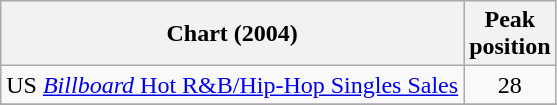<table class="wikitable">
<tr>
<th>Chart (2004)</th>
<th>Peak<br>position</th>
</tr>
<tr>
<td>US <a href='#'><em>Billboard</em> Hot R&B/Hip-Hop Singles Sales</a></td>
<td align="center">28</td>
</tr>
<tr>
</tr>
</table>
